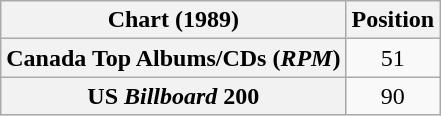<table class="wikitable plainrowheaders" style="text-align:center">
<tr>
<th scope="col">Chart (1989)</th>
<th scope="col">Position</th>
</tr>
<tr>
<th scope="row">Canada Top Albums/CDs (<em>RPM</em>)</th>
<td>51</td>
</tr>
<tr>
<th scope="row">US <em>Billboard</em> 200</th>
<td>90</td>
</tr>
</table>
